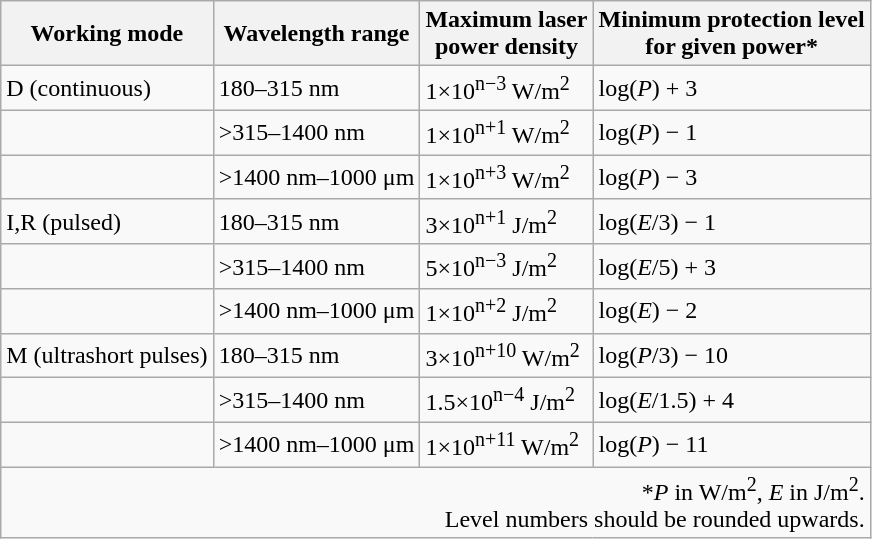<table class="wikitable">
<tr>
<th align="top">Working mode</th>
<th align="top">Wavelength range</th>
<th align="top">Maximum laser<br>power density</th>
<th align="top">Minimum protection level<br>for given power*</th>
</tr>
<tr>
<td>D (continuous)</td>
<td>180–315 nm</td>
<td>1×10<sup>n−3</sup> W/m<sup>2</sup></td>
<td>log(<em>P</em>) + 3</td>
</tr>
<tr>
<td></td>
<td>>315–1400 nm</td>
<td>1×10<sup>n+1</sup> W/m<sup>2</sup></td>
<td>log(<em>P</em>) − 1</td>
</tr>
<tr>
<td></td>
<td>>1400 nm–1000 μm</td>
<td>1×10<sup>n+3</sup> W/m<sup>2</sup></td>
<td>log(<em>P</em>) − 3</td>
</tr>
<tr>
<td>I,R (pulsed)</td>
<td>180–315 nm</td>
<td>3×10<sup>n+1</sup> J/m<sup>2</sup></td>
<td>log(<em>E</em>/3) − 1</td>
</tr>
<tr>
<td></td>
<td>>315–1400 nm</td>
<td>5×10<sup>n−3</sup> J/m<sup>2</sup></td>
<td>log(<em>E</em>/5) + 3</td>
</tr>
<tr>
<td></td>
<td>>1400 nm–1000 μm</td>
<td>1×10<sup>n+2</sup> J/m<sup>2</sup></td>
<td>log(<em>E</em>) − 2</td>
</tr>
<tr>
<td>M (ultrashort pulses)</td>
<td>180–315 nm</td>
<td>3×10<sup>n+10</sup> W/m<sup>2</sup></td>
<td>log(<em>P</em>/3) − 10</td>
</tr>
<tr>
<td></td>
<td>>315–1400 nm</td>
<td>1.5×10<sup>n−4</sup> J/m<sup>2</sup></td>
<td>log(<em>E</em>/1.5) + 4</td>
</tr>
<tr>
<td></td>
<td>>1400 nm–1000 μm</td>
<td>1×10<sup>n+11</sup> W/m<sup>2</sup></td>
<td>log(<em>P</em>) − 11</td>
</tr>
<tr>
<td colspan="4" style="background: transparent; text-align:right;">*<em>P</em> in W/m<sup>2</sup>, <em>E</em> in J/m<sup>2</sup>.<br>Level numbers should be rounded upwards.</td>
</tr>
</table>
